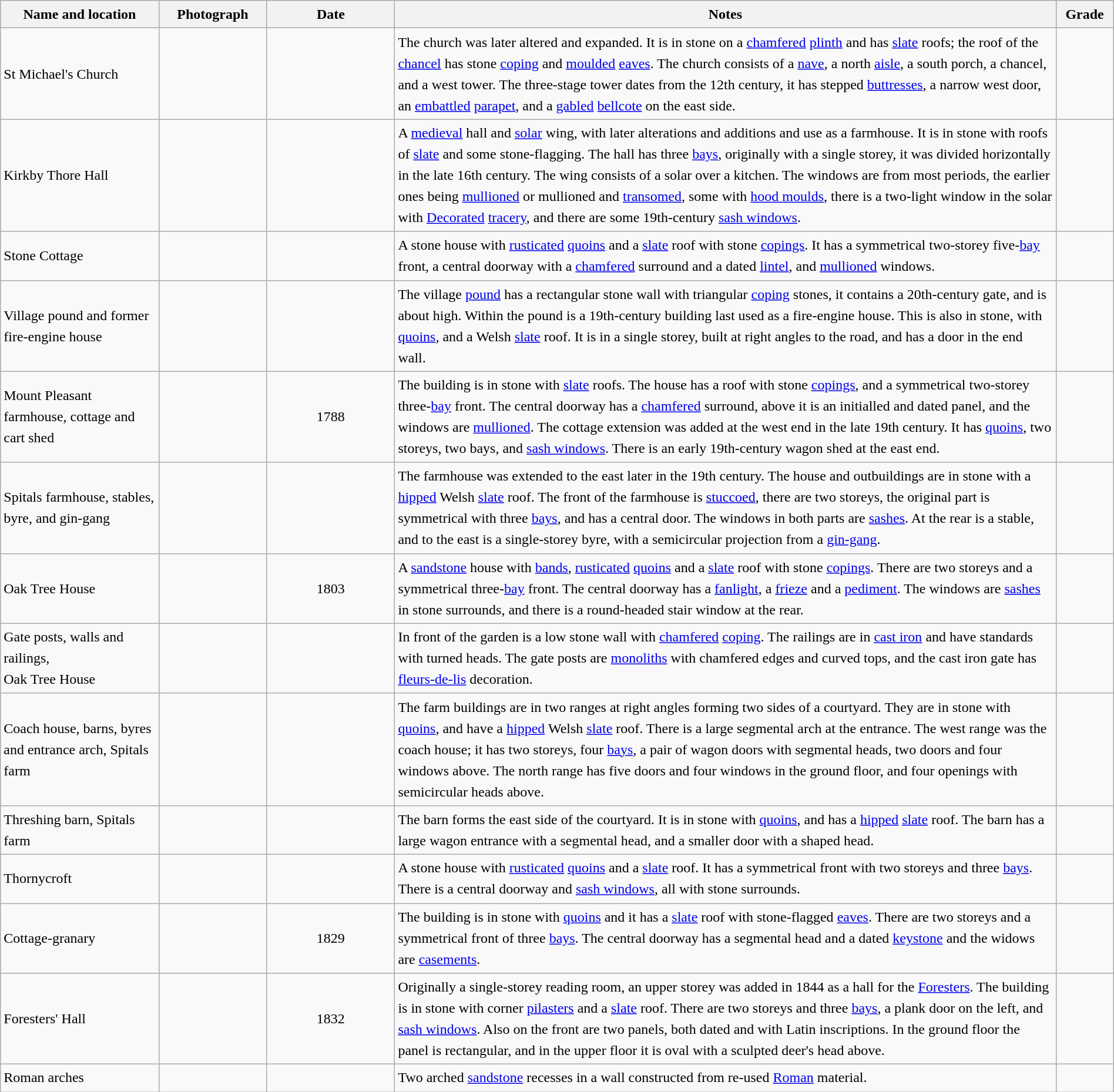<table class="wikitable sortable plainrowheaders" style="width:100%; border:0; text-align:left; line-height:150%;">
<tr>
<th scope="col"  style="width:150px">Name and location</th>
<th scope="col"  style="width:100px" class="unsortable">Photograph</th>
<th scope="col"  style="width:120px">Date</th>
<th scope="col"  style="width:650px" class="unsortable">Notes</th>
<th scope="col"  style="width:50px">Grade</th>
</tr>
<tr>
<td>St Michael's Church<br><small></small></td>
<td></td>
<td align="center"></td>
<td>The church was later altered and expanded.  It is in stone on a <a href='#'>chamfered</a> <a href='#'>plinth</a> and has <a href='#'>slate</a> roofs; the roof of the <a href='#'>chancel</a> has stone <a href='#'>coping</a> and <a href='#'>moulded</a> <a href='#'>eaves</a>.  The church consists of a <a href='#'>nave</a>, a north <a href='#'>aisle</a>, a south porch, a chancel, and a west tower.  The three-stage tower dates from the 12th century, it has stepped <a href='#'>buttresses</a>, a narrow west door, an <a href='#'>embattled</a> <a href='#'>parapet</a>, and a <a href='#'>gabled</a> <a href='#'>bellcote</a> on the east side.</td>
<td align="center" ></td>
</tr>
<tr>
<td>Kirkby Thore Hall<br><small></small></td>
<td></td>
<td align="center"></td>
<td>A <a href='#'>medieval</a> hall and <a href='#'>solar</a> wing, with later alterations and additions and use as a farmhouse.  It is in stone with roofs of <a href='#'>slate</a> and some stone-flagging. The hall has three <a href='#'>bays</a>, originally with a single storey, it was divided horizontally in the late 16th century.  The wing consists of a solar over a kitchen.  The windows are from most periods, the earlier ones being <a href='#'>mullioned</a> or mullioned and <a href='#'>transomed</a>, some with <a href='#'>hood moulds</a>, there is a two-light window in the solar with <a href='#'>Decorated</a> <a href='#'>tracery</a>, and there are some 19th-century <a href='#'>sash windows</a>.</td>
<td align="center" ></td>
</tr>
<tr>
<td>Stone Cottage<br><small></small></td>
<td></td>
<td align="center"></td>
<td>A stone house with <a href='#'>rusticated</a> <a href='#'>quoins</a> and a <a href='#'>slate</a> roof with stone <a href='#'>copings</a>.  It has a symmetrical two-storey five-<a href='#'>bay</a> front, a central doorway with a <a href='#'>chamfered</a> surround and a dated <a href='#'>lintel</a>, and <a href='#'>mullioned</a> windows.</td>
<td align="center" ></td>
</tr>
<tr>
<td>Village pound and former<br>fire-engine house<br><small></small></td>
<td></td>
<td align="center"></td>
<td>The village <a href='#'>pound</a> has a rectangular stone wall with triangular <a href='#'>coping</a> stones, it contains a 20th-century gate, and is about  high.  Within the pound is a 19th-century building last used as a fire-engine house.  This is also in stone, with <a href='#'>quoins</a>, and a Welsh <a href='#'>slate</a> roof.  It is in a single storey, built at right angles to the road, and has a door in the end wall.</td>
<td align="center" ></td>
</tr>
<tr>
<td>Mount Pleasant farmhouse, cottage and cart shed<br><small></small></td>
<td></td>
<td align="center">1788</td>
<td>The building is in stone with <a href='#'>slate</a> roofs.  The house has a roof with stone <a href='#'>copings</a>, and a symmetrical two-storey three-<a href='#'>bay</a> front.  The central doorway has a <a href='#'>chamfered</a> surround, above it is an initialled and dated panel, and the windows are <a href='#'>mullioned</a>.  The cottage extension was added at the west end in the late 19th century.  It has <a href='#'>quoins</a>, two storeys, two bays, and <a href='#'>sash windows</a>.  There is an early 19th-century wagon shed at the east end.</td>
<td align="center" ></td>
</tr>
<tr>
<td>Spitals farmhouse, stables, byre, and gin-gang<br><small></small></td>
<td></td>
<td align="center"></td>
<td>The farmhouse was extended to the east later in the 19th century.  The house and outbuildings are in stone with a <a href='#'>hipped</a> Welsh <a href='#'>slate</a> roof.  The front of the farmhouse is <a href='#'>stuccoed</a>, there are two storeys, the original part is symmetrical with three <a href='#'>bays</a>, and has a central door.  The windows in both parts are <a href='#'>sashes</a>.  At the rear is a stable, and to the east is a single-storey byre, with a semicircular projection from a <a href='#'>gin-gang</a>.</td>
<td align="center" ></td>
</tr>
<tr>
<td>Oak Tree House<br><small></small></td>
<td></td>
<td align="center">1803</td>
<td>A <a href='#'>sandstone</a> house with <a href='#'>bands</a>, <a href='#'>rusticated</a> <a href='#'>quoins</a> and a <a href='#'>slate</a> roof with stone <a href='#'>copings</a>.  There are two storeys and a symmetrical three-<a href='#'>bay</a> front.  The central doorway has a <a href='#'>fanlight</a>, a <a href='#'>frieze</a> and a <a href='#'>pediment</a>.  The windows are <a href='#'>sashes</a> in stone surrounds, and there is a round-headed stair window at the rear.</td>
<td align="center" ></td>
</tr>
<tr>
<td>Gate posts, walls and railings,<br>Oak Tree House<br><small></small></td>
<td></td>
<td align="center"></td>
<td>In front of the garden is a low stone wall with <a href='#'>chamfered</a> <a href='#'>coping</a>.  The railings are in <a href='#'>cast iron</a> and have standards with turned heads.  The gate posts are <a href='#'>monoliths</a> with chamfered edges and curved tops, and the cast iron gate has <a href='#'>fleurs-de-lis</a> decoration.</td>
<td align="center" ></td>
</tr>
<tr>
<td>Coach house, barns, byres and entrance arch, Spitals farm<br><small></small></td>
<td></td>
<td align="center"></td>
<td>The farm buildings are in two ranges at right angles forming two sides of a courtyard.  They are in stone with <a href='#'>quoins</a>, and have a <a href='#'>hipped</a> Welsh <a href='#'>slate</a> roof.  There is a large segmental arch at the entrance.  The west range was the coach house; it has two storeys, four <a href='#'>bays</a>, a pair of wagon doors with segmental heads, two doors and four windows above.  The north range has five doors and four windows in the ground floor, and four openings with semicircular heads above.</td>
<td align="center" ></td>
</tr>
<tr>
<td>Threshing barn, Spitals farm<br><small></small></td>
<td></td>
<td align="center"></td>
<td>The barn forms the east side of the courtyard.  It is in stone with <a href='#'>quoins</a>, and has a <a href='#'>hipped</a> <a href='#'>slate</a> roof.  The barn has a large wagon entrance with a segmental head, and a smaller door with a shaped head.</td>
<td align="center" ></td>
</tr>
<tr>
<td>Thornycroft<br><small></small></td>
<td></td>
<td align="center"></td>
<td>A stone house with <a href='#'>rusticated</a> <a href='#'>quoins</a> and a <a href='#'>slate</a> roof.  It has a symmetrical front with two storeys and three <a href='#'>bays</a>. There is a central doorway and <a href='#'>sash windows</a>, all with stone surrounds.</td>
<td align="center" ></td>
</tr>
<tr>
<td>Cottage-granary<br><small></small></td>
<td></td>
<td align="center">1829</td>
<td>The building is in stone with <a href='#'>quoins</a> and it has a <a href='#'>slate</a> roof with stone-flagged <a href='#'>eaves</a>.  There are two storeys and a symmetrical front of three <a href='#'>bays</a>.  The central doorway has a segmental head and a dated <a href='#'>keystone</a> and the widows are <a href='#'>casements</a>.</td>
<td align="center" ></td>
</tr>
<tr>
<td>Foresters' Hall<br><small></small></td>
<td></td>
<td align="center">1832</td>
<td>Originally a single-storey reading room, an upper storey was added in 1844 as a hall for the <a href='#'>Foresters</a>.  The building is in stone with corner <a href='#'>pilasters</a> and a <a href='#'>slate</a> roof.  There are two storeys and three <a href='#'>bays</a>, a plank door on the left, and <a href='#'>sash windows</a>.  Also on the front are two panels, both dated and with Latin inscriptions.  In the ground floor the panel is rectangular, and in the upper floor it is oval with a sculpted deer's head above.</td>
<td align="center" ></td>
</tr>
<tr>
<td>Roman arches<br><small></small></td>
<td></td>
<td align="center"></td>
<td>Two arched <a href='#'>sandstone</a> recesses in a wall constructed from re-used <a href='#'>Roman</a> material.</td>
<td align="center" ></td>
</tr>
<tr>
</tr>
</table>
